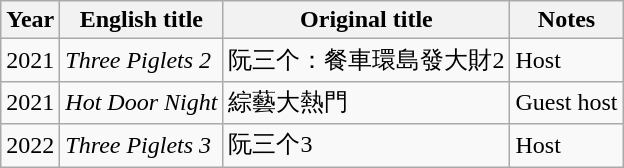<table class="wikitable sortable">
<tr>
<th>Year</th>
<th>English title</th>
<th>Original title</th>
<th class="unsortable">Notes</th>
</tr>
<tr>
<td>2021</td>
<td><em>Three Piglets 2</em></td>
<td>阮三个：餐車環島發大財2</td>
<td>Host</td>
</tr>
<tr>
<td>2021</td>
<td><em>Hot Door Night</em></td>
<td>綜藝大熱門</td>
<td>Guest host</td>
</tr>
<tr>
<td>2022</td>
<td><em>Three Piglets 3</em></td>
<td>阮三个3</td>
<td>Host</td>
</tr>
</table>
